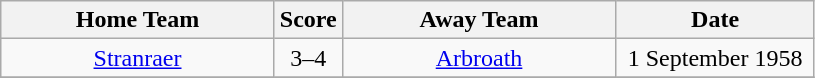<table class="wikitable" style="text-align:center;">
<tr>
<th width=175>Home Team</th>
<th width=20>Score</th>
<th width=175>Away Team</th>
<th width= 125>Date</th>
</tr>
<tr>
<td><a href='#'>Stranraer</a></td>
<td>3–4</td>
<td><a href='#'>Arbroath</a></td>
<td>1 September 1958</td>
</tr>
<tr>
</tr>
</table>
